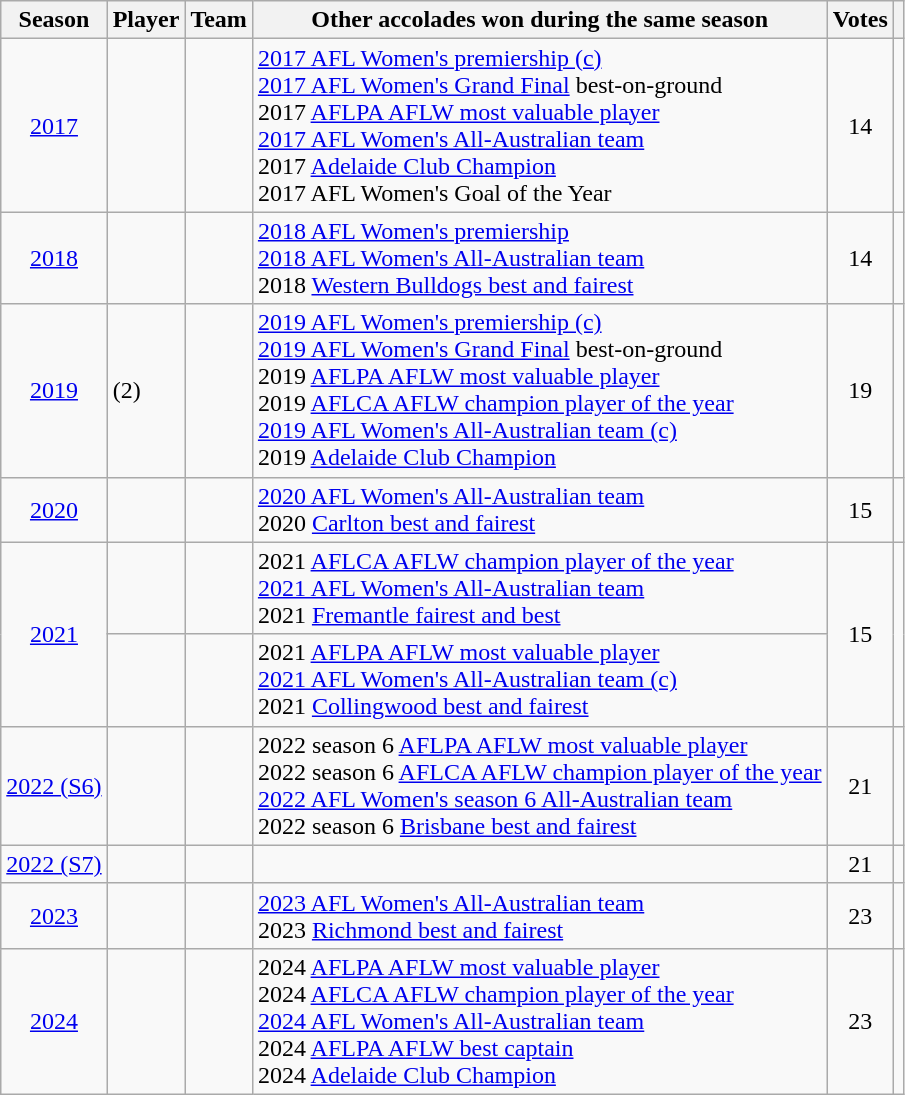<table class="wikitable sortable">
<tr>
<th>Season</th>
<th>Player</th>
<th>Team</th>
<th class=unsortable>Other accolades won during the same season</th>
<th>Votes</th>
<th class=unsortable></th>
</tr>
<tr>
<td align=center><a href='#'>2017</a></td>
<td></td>
<td></td>
<td><a href='#'>2017 AFL Women's premiership (c)</a><br><a href='#'>2017 AFL Women's Grand Final</a> best-on-ground<br>2017 <a href='#'>AFLPA AFLW most valuable player</a><br><a href='#'>2017 AFL Women's All-Australian team</a><br>2017 <a href='#'>Adelaide Club Champion</a><br>2017 AFL Women's Goal of the Year</td>
<td align=center>14</td>
<td align=center></td>
</tr>
<tr>
<td align=center><a href='#'>2018</a></td>
<td></td>
<td></td>
<td><a href='#'>2018 AFL Women's premiership</a><br><a href='#'>2018 AFL Women's All-Australian team</a><br>2018 <a href='#'>Western Bulldogs best and fairest</a></td>
<td align=center>14</td>
<td align=center></td>
</tr>
<tr>
<td align=center><a href='#'>2019</a></td>
<td> (2)</td>
<td></td>
<td><a href='#'>2019 AFL Women's premiership (c)</a><br><a href='#'>2019 AFL Women's Grand Final</a> best-on-ground<br>2019 <a href='#'>AFLPA AFLW most valuable player</a><br>2019 <a href='#'>AFLCA AFLW champion player of the year</a><br><a href='#'>2019 AFL Women's All-Australian team (c)</a><br>2019 <a href='#'>Adelaide Club Champion</a></td>
<td align=center>19</td>
<td align=center></td>
</tr>
<tr>
<td align=center><a href='#'>2020</a></td>
<td></td>
<td></td>
<td><a href='#'>2020 AFL Women's All-Australian team</a><br>2020 <a href='#'>Carlton best and fairest</a></td>
<td align=center>15</td>
<td align=center></td>
</tr>
<tr>
<td rowspan=2 align=center><a href='#'>2021</a></td>
<td></td>
<td></td>
<td>2021 <a href='#'>AFLCA AFLW champion player of the year</a><br><a href='#'>2021 AFL Women's All-Australian team</a><br>2021 <a href='#'>Fremantle fairest and best</a></td>
<td rowspan=2 align=center>15</td>
<td rowspan=2 align=center></td>
</tr>
<tr>
<td></td>
<td></td>
<td>2021 <a href='#'>AFLPA AFLW most valuable player</a><br><a href='#'>2021 AFL Women's All-Australian team (c)</a><br>2021 <a href='#'>Collingwood best and fairest</a></td>
</tr>
<tr>
<td align=center><a href='#'>2022 (S6)</a></td>
<td></td>
<td></td>
<td>2022 season 6 <a href='#'>AFLPA AFLW most valuable player</a><br>2022 season 6 <a href='#'>AFLCA AFLW champion player of the year</a><br><a href='#'>2022 AFL Women's season 6 All-Australian team</a><br>2022 season 6 <a href='#'>Brisbane best and fairest</a></td>
<td align=center>21</td>
<td align=center></td>
</tr>
<tr>
<td align=center><a href='#'>2022 (S7)</a></td>
<td></td>
<td></td>
<td></td>
<td align=center>21</td>
<td align=center></td>
</tr>
<tr>
<td align=center><a href='#'>2023</a></td>
<td></td>
<td></td>
<td><a href='#'>2023 AFL Women's All-Australian team</a><br>2023 <a href='#'>Richmond best and fairest</a></td>
<td align=center>23</td>
<td align=center></td>
</tr>
<tr>
<td align=center><a href='#'>2024</a></td>
<td></td>
<td></td>
<td>2024 <a href='#'>AFLPA AFLW most valuable player</a><br>2024 <a href='#'>AFLCA AFLW champion player of the year</a><br><a href='#'>2024 AFL Women's All-Australian team</a><br>2024 <a href='#'>AFLPA AFLW best captain</a><br>2024 <a href='#'>Adelaide Club Champion</a></td>
<td align=center>23</td>
<td align=center></td>
</tr>
</table>
